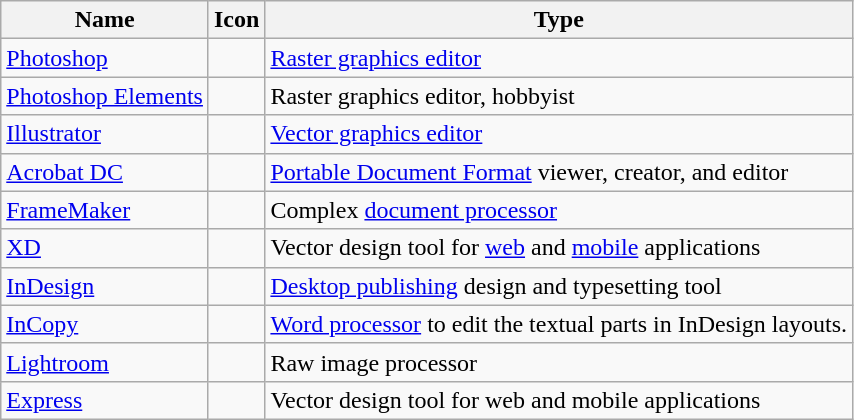<table class="wikitable noresize">
<tr>
<th>Name</th>
<th>Icon</th>
<th>Type</th>
</tr>
<tr>
<td><a href='#'>Photoshop</a></td>
<td></td>
<td><a href='#'>Raster graphics editor</a></td>
</tr>
<tr>
<td><a href='#'>Photoshop Elements</a></td>
<td></td>
<td>Raster graphics editor, hobbyist</td>
</tr>
<tr>
<td><a href='#'>Illustrator</a></td>
<td></td>
<td><a href='#'>Vector graphics editor</a></td>
</tr>
<tr>
<td><a href='#'>Acrobat DC</a></td>
<td></td>
<td><a href='#'>Portable Document Format</a> viewer, creator, and editor</td>
</tr>
<tr>
<td><a href='#'>FrameMaker</a></td>
<td></td>
<td>Complex <a href='#'>document processor</a></td>
</tr>
<tr>
<td><a href='#'>XD</a></td>
<td></td>
<td>Vector design tool for <a href='#'>web</a> and <a href='#'>mobile</a> applications</td>
</tr>
<tr>
<td><a href='#'>InDesign</a></td>
<td></td>
<td><a href='#'>Desktop publishing</a> design and typesetting tool</td>
</tr>
<tr>
<td><a href='#'>InCopy</a></td>
<td></td>
<td><a href='#'>Word processor</a> to edit the textual parts in InDesign layouts.</td>
</tr>
<tr>
<td><a href='#'>Lightroom</a></td>
<td></td>
<td>Raw image processor</td>
</tr>
<tr>
<td><a href='#'>Express</a></td>
<td></td>
<td>Vector design tool for web and mobile applications</td>
</tr>
</table>
